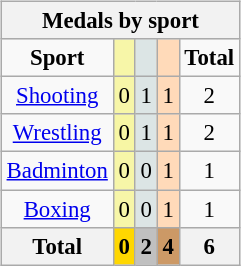<table class="wikitable" style="font-size:95%; float:right;">
<tr style="background:#efefef;">
<th colspan=5>Medals by sport</th>
</tr>
<tr align=center>
<td><strong>Sport</strong></td>
<td style="background:#f7f6a8;"></td>
<td style="background:#dce5e5;"></td>
<td style="background:#ffdab9;"></td>
<td><strong>Total</strong></td>
</tr>
<tr align=center>
<td><a href='#'>Shooting</a></td>
<td style="background:#f7f6a8;">0</td>
<td style="background:#dce5e5;">1</td>
<td style="background:#ffdab9;">1</td>
<td>2</td>
</tr>
<tr align=center>
<td><a href='#'>Wrestling</a></td>
<td style="background:#f7f6a4;">0</td>
<td style="background:#dce5e5;">1</td>
<td style="background:#ffdab9;">1</td>
<td>2</td>
</tr>
<tr align=center>
<td><a href='#'>Badminton</a></td>
<td style="background:#f7f6a8;">0</td>
<td style="background:#dce5e5;">0</td>
<td style="background:#ffdab9;">1</td>
<td>1</td>
</tr>
<tr align=center>
<td><a href='#'>Boxing</a></td>
<td style="background:#f7f6a8;">0</td>
<td style="background:#dce5e5;">0</td>
<td style="background:#ffdab9;">1</td>
<td>1</td>
</tr>
<tr align=center>
<th>Total</th>
<th style="background:gold;">0</th>
<th style="background:silver;">2</th>
<th style="background:#c96;">4</th>
<th>6</th>
</tr>
</table>
